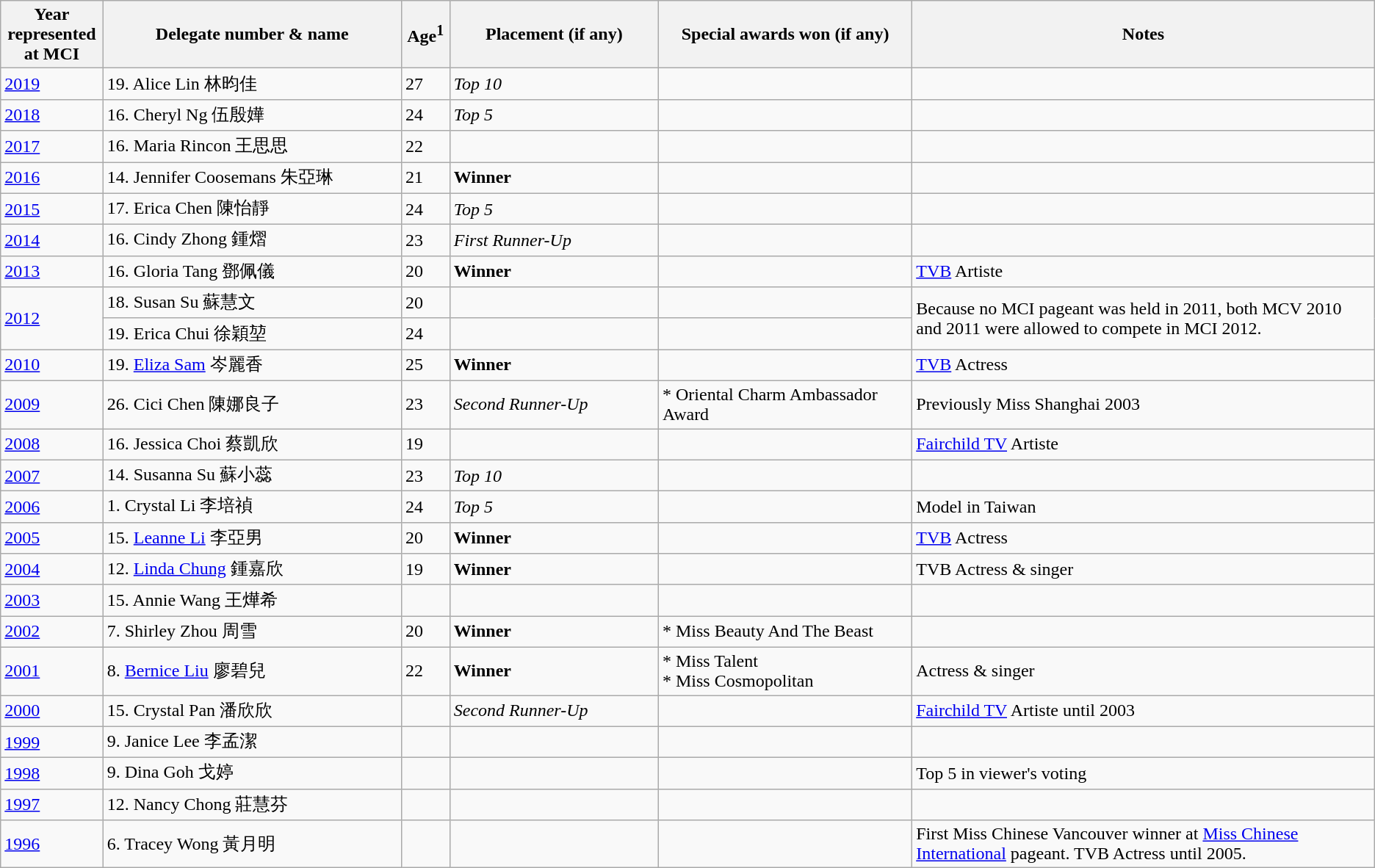<table class="wikitable">
<tr>
<th width=5%>Year represented at MCI</th>
<th width=20%>Delegate number & name</th>
<th width=3%>Age<sup>1</sup></th>
<th width=14%>Placement (if any)</th>
<th width=17%>Special awards won (if any)</th>
<th width=31%>Notes</th>
</tr>
<tr>
<td><a href='#'>2019</a></td>
<td>19. Alice Lin 林昀佳</td>
<td>27</td>
<td><em>Top 10</em></td>
<td></td>
<td></td>
</tr>
<tr>
<td><a href='#'>2018</a></td>
<td>16. Cheryl Ng 伍殷嬅</td>
<td>24</td>
<td><em>Top 5</em></td>
<td></td>
<td></td>
</tr>
<tr>
<td><a href='#'>2017</a></td>
<td>16. Maria Rincon 王思思</td>
<td>22</td>
<td></td>
<td></td>
<td></td>
</tr>
<tr>
<td><a href='#'>2016</a></td>
<td>14. Jennifer Coosemans 朱亞琳</td>
<td>21</td>
<td><strong>Winner</strong></td>
<td></td>
<td></td>
</tr>
<tr>
<td><a href='#'>2015</a></td>
<td>17. Erica Chen 陳怡靜</td>
<td>24</td>
<td><em>Top 5</em></td>
<td></td>
<td></td>
</tr>
<tr>
<td><a href='#'>2014</a></td>
<td>16. Cindy Zhong 鍾熠</td>
<td>23</td>
<td><em>First Runner-Up</em></td>
<td></td>
<td></td>
</tr>
<tr>
<td><a href='#'>2013</a></td>
<td>16. Gloria Tang 鄧佩儀</td>
<td>20</td>
<td><strong>Winner</strong></td>
<td></td>
<td><a href='#'>TVB</a>  Artiste</td>
</tr>
<tr>
<td rowspan="2"><a href='#'>2012</a></td>
<td>18. Susan Su 蘇慧文</td>
<td>20</td>
<td></td>
<td></td>
<td rowspan="2">Because no MCI pageant was held in 2011, both MCV 2010 and 2011 were allowed to compete in MCI 2012.</td>
</tr>
<tr>
<td>19. Erica Chui 徐穎堃</td>
<td>24</td>
<td></td>
<td></td>
</tr>
<tr>
<td><a href='#'>2010</a></td>
<td>19. <a href='#'>Eliza Sam</a> 岑麗香</td>
<td>25</td>
<td><strong>Winner</strong></td>
<td></td>
<td><a href='#'>TVB</a>  Actress</td>
</tr>
<tr>
<td><a href='#'>2009</a></td>
<td>26. Cici Chen 陳娜良子</td>
<td>23</td>
<td><em>Second Runner-Up</em></td>
<td>* Oriental Charm Ambassador Award</td>
<td>Previously Miss Shanghai 2003</td>
</tr>
<tr>
<td><a href='#'>2008</a></td>
<td>16. Jessica Choi 蔡凱欣</td>
<td>19</td>
<td></td>
<td></td>
<td><a href='#'>Fairchild TV</a> Artiste</td>
</tr>
<tr>
<td><a href='#'>2007</a></td>
<td>14. Susanna Su 蘇小蕊</td>
<td>23</td>
<td><em>Top 10</em></td>
<td></td>
<td></td>
</tr>
<tr>
<td><a href='#'>2006</a></td>
<td>1. Crystal Li 李培禎</td>
<td>24</td>
<td><em>Top 5</em></td>
<td></td>
<td>Model in Taiwan</td>
</tr>
<tr>
<td><a href='#'>2005</a></td>
<td>15. <a href='#'>Leanne Li</a> 李亞男</td>
<td>20</td>
<td><strong>Winner</strong></td>
<td></td>
<td><a href='#'>TVB</a> Actress</td>
</tr>
<tr>
<td><a href='#'>2004</a></td>
<td>12. <a href='#'>Linda Chung</a> 鍾嘉欣</td>
<td>19</td>
<td><strong>Winner</strong></td>
<td></td>
<td>TVB Actress & singer</td>
</tr>
<tr>
<td><a href='#'>2003</a></td>
<td>15. Annie Wang 王燁希</td>
<td></td>
<td></td>
<td></td>
<td></td>
</tr>
<tr>
<td><a href='#'>2002</a></td>
<td>7. Shirley Zhou 周雪</td>
<td>20</td>
<td><strong>Winner</strong></td>
<td>* Miss Beauty And The Beast</td>
<td></td>
</tr>
<tr>
<td><a href='#'>2001</a></td>
<td>8. <a href='#'>Bernice Liu</a> 廖碧兒</td>
<td>22</td>
<td><strong>Winner</strong></td>
<td>* Miss Talent <br>* Miss Cosmopolitan</td>
<td>Actress & singer</td>
</tr>
<tr>
<td><a href='#'>2000</a></td>
<td>15. Crystal Pan 潘欣欣</td>
<td></td>
<td><em>Second Runner-Up</em></td>
<td></td>
<td><a href='#'>Fairchild TV</a> Artiste until 2003</td>
</tr>
<tr>
<td><a href='#'>1999</a></td>
<td>9. Janice Lee 李孟潔</td>
<td></td>
<td></td>
<td></td>
<td></td>
</tr>
<tr>
<td><a href='#'>1998</a></td>
<td>9. Dina Goh 戈婷</td>
<td></td>
<td></td>
<td></td>
<td>Top 5 in viewer's voting</td>
</tr>
<tr>
<td><a href='#'>1997</a></td>
<td>12. Nancy Chong 莊慧芬</td>
<td></td>
<td></td>
<td></td>
<td></td>
</tr>
<tr>
<td><a href='#'>1996</a></td>
<td>6. Tracey Wong 黃月明</td>
<td></td>
<td></td>
<td></td>
<td>First Miss Chinese Vancouver winner at <a href='#'>Miss Chinese International</a> pageant. TVB Actress until 2005.</td>
</tr>
</table>
